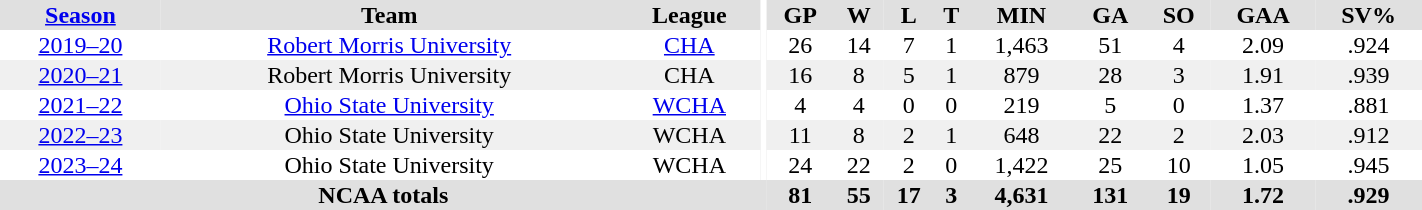<table border="0" cellpadding="1" cellspacing="0" style="text-align:center; width:75%;">
<tr bgcolor="#e0e0e0">
<th><a href='#'>Season</a></th>
<th>Team</th>
<th>League</th>
<th rowspan="99" bgcolor="#fff"></th>
<th>GP</th>
<th>W</th>
<th>L</th>
<th>T</th>
<th>MIN</th>
<th>GA</th>
<th>SO</th>
<th>GAA</th>
<th>SV%</th>
</tr>
<tr>
<td><a href='#'>2019–20</a></td>
<td><a href='#'>Robert Morris University</a></td>
<td><a href='#'>CHA</a></td>
<td>26</td>
<td>14</td>
<td>7</td>
<td>1</td>
<td>1,463</td>
<td>51</td>
<td>4</td>
<td>2.09</td>
<td>.924</td>
</tr>
<tr bgcolor="#f0f0f0">
<td><a href='#'>2020–21</a></td>
<td>Robert Morris University</td>
<td>CHA</td>
<td>16</td>
<td>8</td>
<td>5</td>
<td>1</td>
<td>879</td>
<td>28</td>
<td>3</td>
<td>1.91</td>
<td>.939</td>
</tr>
<tr>
<td><a href='#'>2021–22</a></td>
<td><a href='#'>Ohio State University</a></td>
<td><a href='#'>WCHA</a></td>
<td>4</td>
<td>4</td>
<td>0</td>
<td>0</td>
<td>219</td>
<td>5</td>
<td>0</td>
<td>1.37</td>
<td>.881</td>
</tr>
<tr bgcolor="#f0f0f0">
<td><a href='#'>2022–23</a></td>
<td>Ohio State University</td>
<td>WCHA</td>
<td>11</td>
<td>8</td>
<td>2</td>
<td>1</td>
<td>648</td>
<td>22</td>
<td>2</td>
<td>2.03</td>
<td>.912</td>
</tr>
<tr>
<td><a href='#'>2023–24</a></td>
<td>Ohio State University</td>
<td>WCHA</td>
<td>24</td>
<td>22</td>
<td>2</td>
<td>0</td>
<td>1,422</td>
<td>25</td>
<td>10</td>
<td>1.05</td>
<td>.945</td>
</tr>
<tr bgcolor="#e0e0e0">
<th colspan="4">NCAA totals</th>
<th>81</th>
<th>55</th>
<th>17</th>
<th>3</th>
<th>4,631</th>
<th>131</th>
<th>19</th>
<th>1.72</th>
<th>.929</th>
</tr>
</table>
